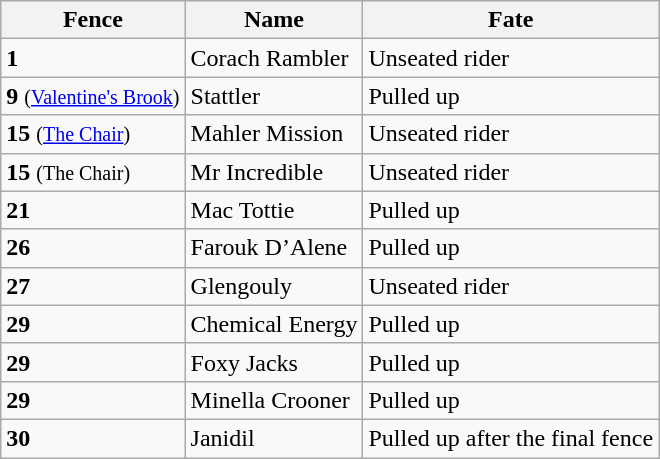<table class="wikitable sortable">
<tr>
<th>Fence</th>
<th>Name</th>
<th>Fate</th>
</tr>
<tr>
<td><strong>1</strong></td>
<td>Corach Rambler</td>
<td>Unseated rider</td>
</tr>
<tr>
<td><strong>9</strong> <small>(<a href='#'>Valentine's Brook</a>)</small></td>
<td>Stattler</td>
<td>Pulled up</td>
</tr>
<tr>
<td><strong>15</strong> <small>(<a href='#'>The Chair</a>)</small></td>
<td>Mahler Mission</td>
<td>Unseated rider</td>
</tr>
<tr>
<td><strong>15</strong> <small>(The Chair)</small></td>
<td>Mr Incredible</td>
<td>Unseated rider</td>
</tr>
<tr>
<td><strong>21</strong></td>
<td>Mac Tottie</td>
<td>Pulled up</td>
</tr>
<tr>
<td><strong>26</strong></td>
<td>Farouk D’Alene</td>
<td>Pulled up</td>
</tr>
<tr>
<td><strong>27</strong></td>
<td>Glengouly</td>
<td>Unseated rider</td>
</tr>
<tr>
<td><strong>29</strong></td>
<td>Chemical Energy</td>
<td>Pulled up</td>
</tr>
<tr>
<td><strong>29</strong></td>
<td>Foxy Jacks</td>
<td>Pulled up</td>
</tr>
<tr>
<td><strong>29</strong></td>
<td>Minella Crooner</td>
<td>Pulled up</td>
</tr>
<tr>
<td><strong>30</strong></td>
<td>Janidil</td>
<td>Pulled up after the final fence</td>
</tr>
</table>
